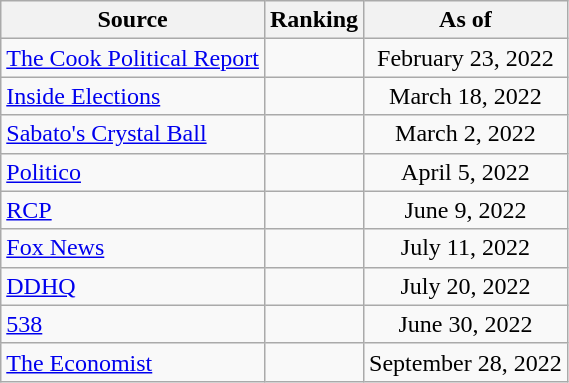<table class="wikitable" style="text-align:center">
<tr>
<th>Source</th>
<th>Ranking</th>
<th>As of</th>
</tr>
<tr>
<td align=left><a href='#'>The Cook Political Report</a></td>
<td></td>
<td>February 23, 2022</td>
</tr>
<tr>
<td align=left><a href='#'>Inside Elections</a></td>
<td></td>
<td>March 18, 2022</td>
</tr>
<tr>
<td align=left><a href='#'>Sabato's Crystal Ball</a></td>
<td></td>
<td>March 2, 2022</td>
</tr>
<tr>
<td style="text-align:left;"><a href='#'>Politico</a></td>
<td></td>
<td>April 5, 2022</td>
</tr>
<tr>
<td align="left"><a href='#'>RCP</a></td>
<td></td>
<td>June 9, 2022</td>
</tr>
<tr>
<td align=left><a href='#'>Fox News</a></td>
<td></td>
<td>July 11, 2022</td>
</tr>
<tr>
<td align="left"><a href='#'>DDHQ</a></td>
<td></td>
<td>July 20, 2022</td>
</tr>
<tr>
<td align="left"><a href='#'>538</a></td>
<td></td>
<td>June 30, 2022</td>
</tr>
<tr>
<td align="left"><a href='#'>The Economist</a></td>
<td></td>
<td>September 28, 2022</td>
</tr>
</table>
